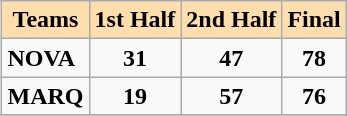<table class="wikitable" align=right>
<tr bgcolor=#ffdead align=center>
<td colspan=1><strong>Teams</strong></td>
<td colspan=1><strong>1st Half</strong></td>
<td colspan=1><strong>2nd Half</strong></td>
<td colspan=1><strong>Final</strong></td>
</tr>
<tr>
<td><strong>NOVA</strong></td>
<td align=center><strong>31</strong></td>
<td align=center><strong>47</strong></td>
<td align=center><strong>78</strong></td>
</tr>
<tr>
<td><strong>MARQ</strong></td>
<td align=center><strong>19</strong></td>
<td align=center><strong>57</strong></td>
<td align=center><strong>76</strong></td>
</tr>
<tr>
</tr>
</table>
